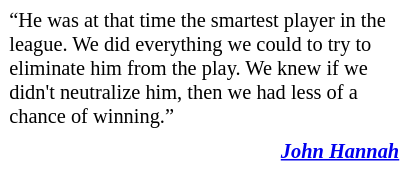<table class="toccolours" style="float: right; margin-left: 1em; margin-right: 2em; font-size: 85%; background:white; width:20em;" cellspacing="5">
<tr>
<td style="text-align: left;">“He was at that time the smartest player in the league. We did everything we could to try to eliminate him from the play. We knew if we didn't neutralize him, then we had less of a chance of winning.”</td>
</tr>
<tr>
<td style="text-align: right;"><strong><em><a href='#'>John Hannah</a><strong></td>
</tr>
</table>
